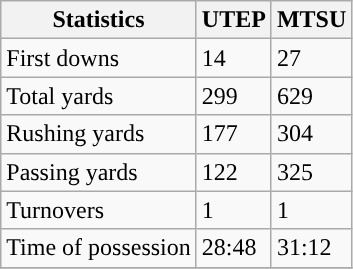<table class="wikitable">
<tr>
<th>Statistics</th>
<th>UTEP</th>
<th>MTSU</th>
</tr>
<tr>
<td>First downs</td>
<td>14</td>
<td>27</td>
</tr>
<tr>
<td>Total yards</td>
<td>299</td>
<td>629</td>
</tr>
<tr>
<td>Rushing yards</td>
<td>177</td>
<td>304</td>
</tr>
<tr>
<td>Passing yards</td>
<td>122</td>
<td>325</td>
</tr>
<tr>
<td>Turnovers</td>
<td>1</td>
<td>1</td>
</tr>
<tr>
<td>Time of possession</td>
<td>28:48</td>
<td>31:12</td>
</tr>
<tr>
</tr>
</table>
